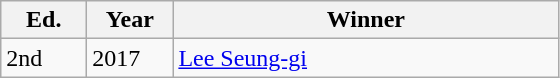<table class="wikitable">
<tr align=center>
<th style="width:50px">Ed.</th>
<th style="width:50px">Year</th>
<th style="width:250px">Winner</th>
</tr>
<tr>
<td>2nd</td>
<td>2017</td>
<td><a href='#'>Lee Seung-gi</a></td>
</tr>
</table>
